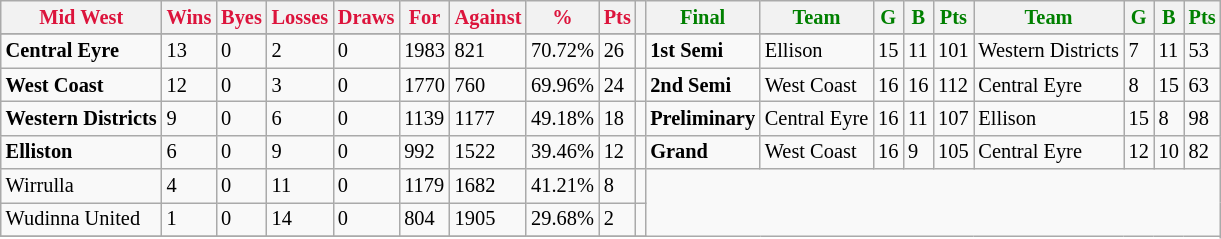<table style="font-size: 85%; text-align: left;" class="wikitable">
<tr>
<th style="color:crimson">Mid West</th>
<th style="color:crimson">Wins</th>
<th style="color:crimson">Byes</th>
<th style="color:crimson">Losses</th>
<th style="color:crimson">Draws</th>
<th style="color:crimson">For</th>
<th style="color:crimson">Against</th>
<th style="color:crimson">%</th>
<th style="color:crimson">Pts</th>
<th></th>
<th style="color:green">Final</th>
<th style="color:green">Team</th>
<th style="color:green">G</th>
<th style="color:green">B</th>
<th style="color:green">Pts</th>
<th style="color:green">Team</th>
<th style="color:green">G</th>
<th style="color:green">B</th>
<th style="color:green">Pts</th>
</tr>
<tr>
</tr>
<tr>
</tr>
<tr>
<td><strong>	Central Eyre	</strong></td>
<td>13</td>
<td>0</td>
<td>2</td>
<td>0</td>
<td>1983</td>
<td>821</td>
<td>70.72%</td>
<td>26</td>
<td></td>
<td><strong>1st Semi</strong></td>
<td>Ellison</td>
<td>15</td>
<td>11</td>
<td>101</td>
<td>Western Districts</td>
<td>7</td>
<td>11</td>
<td>53</td>
</tr>
<tr>
<td><strong>	West Coast	</strong></td>
<td>12</td>
<td>0</td>
<td>3</td>
<td>0</td>
<td>1770</td>
<td>760</td>
<td>69.96%</td>
<td>24</td>
<td></td>
<td><strong>2nd Semi</strong></td>
<td>West Coast</td>
<td>16</td>
<td>16</td>
<td>112</td>
<td>Central Eyre</td>
<td>8</td>
<td>15</td>
<td>63</td>
</tr>
<tr ||>
<td><strong>	Western Districts	</strong></td>
<td>9</td>
<td>0</td>
<td>6</td>
<td>0</td>
<td>1139</td>
<td>1177</td>
<td>49.18%</td>
<td>18</td>
<td></td>
<td><strong>Preliminary</strong></td>
<td>Central Eyre</td>
<td>16</td>
<td>11</td>
<td>107</td>
<td>Ellison</td>
<td>15</td>
<td>8</td>
<td>98</td>
</tr>
<tr>
<td><strong>	Elliston	</strong></td>
<td>6</td>
<td>0</td>
<td>9</td>
<td>0</td>
<td>992</td>
<td>1522</td>
<td>39.46%</td>
<td>12</td>
<td></td>
<td><strong>Grand</strong></td>
<td>West Coast</td>
<td>16</td>
<td>9</td>
<td>105</td>
<td>Central Eyre</td>
<td>12</td>
<td>10</td>
<td>82</td>
</tr>
<tr>
<td>Wirrulla</td>
<td>4</td>
<td>0</td>
<td>11</td>
<td>0</td>
<td>1179</td>
<td>1682</td>
<td>41.21%</td>
<td>8</td>
<td></td>
</tr>
<tr>
<td>Wudinna United</td>
<td>1</td>
<td>0</td>
<td>14</td>
<td>0</td>
<td>804</td>
<td>1905</td>
<td>29.68%</td>
<td>2</td>
<td></td>
</tr>
<tr>
</tr>
</table>
